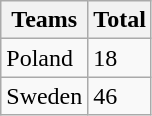<table class="wikitable">
<tr>
<th>Teams</th>
<th>Total</th>
</tr>
<tr>
<td>Poland</td>
<td>18</td>
</tr>
<tr>
<td>Sweden</td>
<td>46</td>
</tr>
</table>
